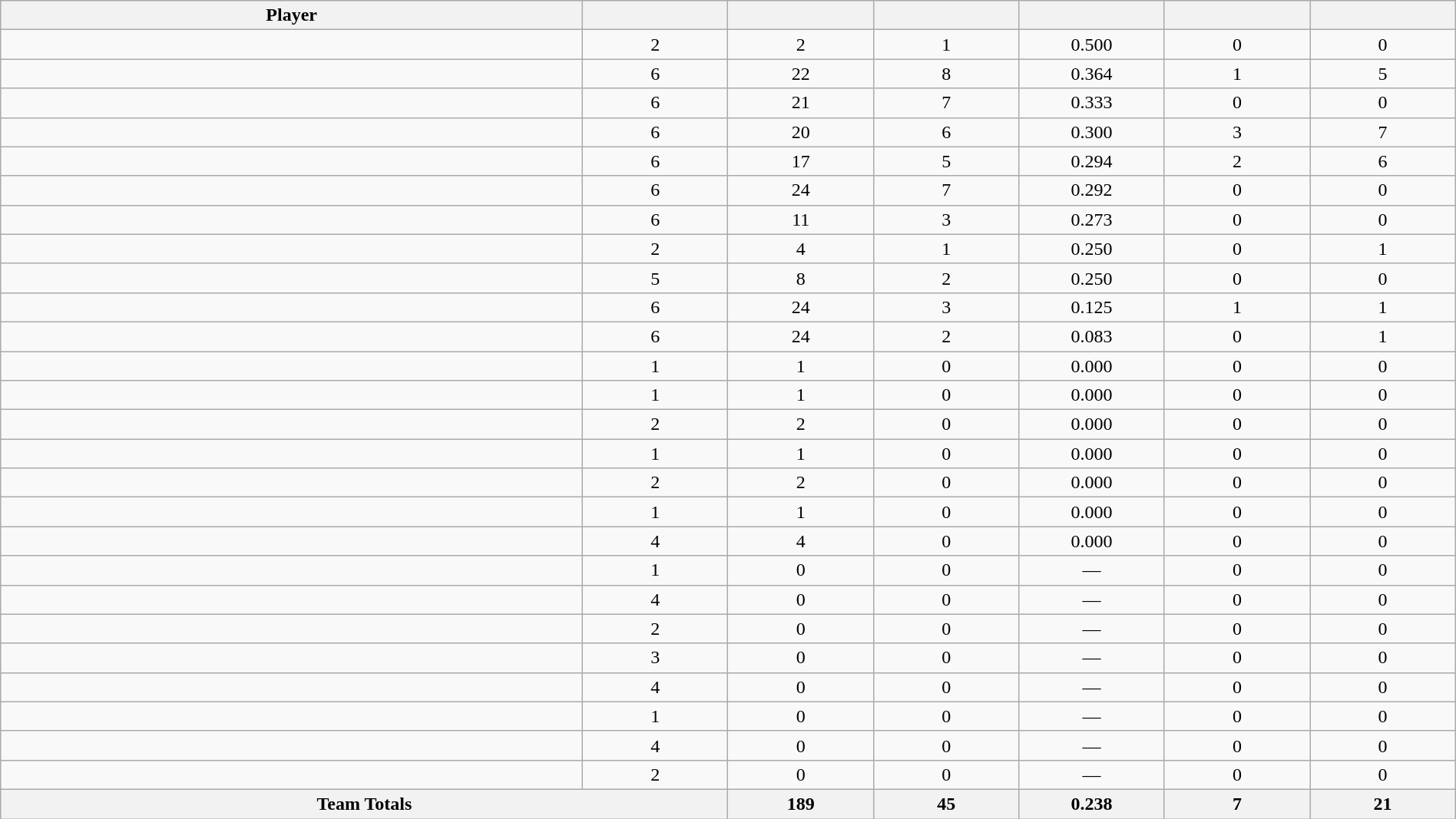<table class="wikitable sortable" style="text-align:center;" width="100%">
<tr>
<th width="40%">Player</th>
<th width="10%"></th>
<th width="10%"></th>
<th width="10%"></th>
<th width="10%"></th>
<th width="10%"></th>
<th width="10%"></th>
</tr>
<tr>
<td></td>
<td>2</td>
<td>2</td>
<td>1</td>
<td>0.500</td>
<td>0</td>
<td>0</td>
</tr>
<tr>
<td></td>
<td>6</td>
<td>22</td>
<td>8</td>
<td>0.364</td>
<td>1</td>
<td>5</td>
</tr>
<tr>
<td></td>
<td>6</td>
<td>21</td>
<td>7</td>
<td>0.333</td>
<td>0</td>
<td>0</td>
</tr>
<tr>
<td></td>
<td>6</td>
<td>20</td>
<td>6</td>
<td>0.300</td>
<td>3</td>
<td>7</td>
</tr>
<tr>
<td></td>
<td>6</td>
<td>17</td>
<td>5</td>
<td>0.294</td>
<td>2</td>
<td>6</td>
</tr>
<tr>
<td></td>
<td>6</td>
<td>24</td>
<td>7</td>
<td>0.292</td>
<td>0</td>
<td>0</td>
</tr>
<tr>
<td></td>
<td>6</td>
<td>11</td>
<td>3</td>
<td>0.273</td>
<td>0</td>
<td>0</td>
</tr>
<tr>
<td></td>
<td>2</td>
<td>4</td>
<td>1</td>
<td>0.250</td>
<td>0</td>
<td>1</td>
</tr>
<tr>
<td></td>
<td>5</td>
<td>8</td>
<td>2</td>
<td>0.250</td>
<td>0</td>
<td>0</td>
</tr>
<tr>
<td></td>
<td>6</td>
<td>24</td>
<td>3</td>
<td>0.125</td>
<td>1</td>
<td>1</td>
</tr>
<tr>
<td></td>
<td>6</td>
<td>24</td>
<td>2</td>
<td>0.083</td>
<td>0</td>
<td>1</td>
</tr>
<tr>
<td></td>
<td>1</td>
<td>1</td>
<td>0</td>
<td>0.000</td>
<td>0</td>
<td>0</td>
</tr>
<tr>
<td></td>
<td>1</td>
<td>1</td>
<td>0</td>
<td>0.000</td>
<td>0</td>
<td>0</td>
</tr>
<tr>
<td></td>
<td>2</td>
<td>2</td>
<td>0</td>
<td>0.000</td>
<td>0</td>
<td>0</td>
</tr>
<tr>
<td></td>
<td>1</td>
<td>1</td>
<td>0</td>
<td>0.000</td>
<td>0</td>
<td>0</td>
</tr>
<tr>
<td></td>
<td>2</td>
<td>2</td>
<td>0</td>
<td>0.000</td>
<td>0</td>
<td>0</td>
</tr>
<tr>
<td></td>
<td>1</td>
<td>1</td>
<td>0</td>
<td>0.000</td>
<td>0</td>
<td>0</td>
</tr>
<tr>
<td></td>
<td>4</td>
<td>4</td>
<td>0</td>
<td>0.000</td>
<td>0</td>
<td>0</td>
</tr>
<tr>
<td></td>
<td>1</td>
<td>0</td>
<td>0</td>
<td>—</td>
<td>0</td>
<td>0</td>
</tr>
<tr>
<td></td>
<td>4</td>
<td>0</td>
<td>0</td>
<td>—</td>
<td>0</td>
<td>0</td>
</tr>
<tr>
<td></td>
<td>2</td>
<td>0</td>
<td>0</td>
<td>—</td>
<td>0</td>
<td>0</td>
</tr>
<tr>
<td></td>
<td>3</td>
<td>0</td>
<td>0</td>
<td>—</td>
<td>0</td>
<td>0</td>
</tr>
<tr>
<td></td>
<td>4</td>
<td>0</td>
<td>0</td>
<td>—</td>
<td>0</td>
<td>0</td>
</tr>
<tr>
<td></td>
<td>1</td>
<td>0</td>
<td>0</td>
<td>—</td>
<td>0</td>
<td>0</td>
</tr>
<tr>
<td></td>
<td>4</td>
<td>0</td>
<td>0</td>
<td>—</td>
<td>0</td>
<td>0</td>
</tr>
<tr>
<td></td>
<td>2</td>
<td>0</td>
<td>0</td>
<td>—</td>
<td>0</td>
<td>0</td>
</tr>
<tr>
<th colspan="2">Team Totals</th>
<th>189</th>
<th>45</th>
<th>0.238</th>
<th>7</th>
<th>21</th>
</tr>
</table>
